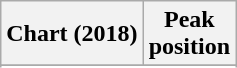<table class="wikitable sortable plainrowheaders" style="text-align:center">
<tr>
<th scope="col">Chart (2018)</th>
<th scope="col">Peak<br> position</th>
</tr>
<tr>
</tr>
<tr>
</tr>
<tr>
</tr>
</table>
